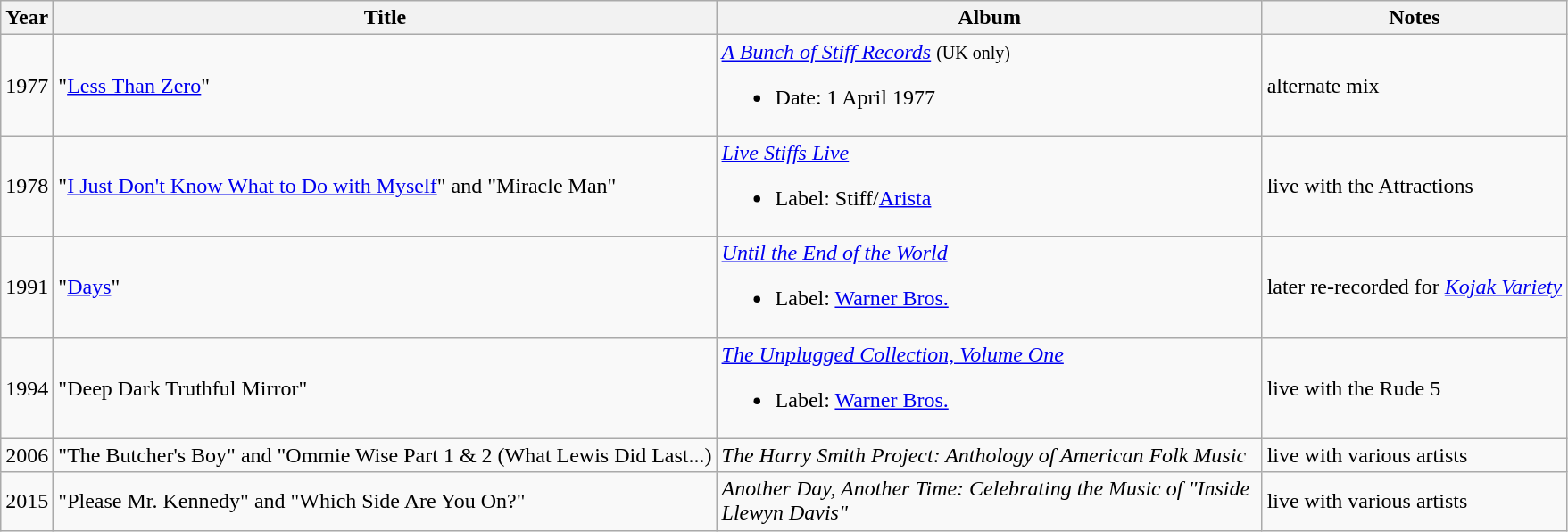<table class="wikitable">
<tr>
<th>Year</th>
<th>Title</th>
<th style="width:400px;">Album</th>
<th>Notes</th>
</tr>
<tr>
<td>1977</td>
<td>"<a href='#'>Less Than Zero</a>"</td>
<td><em><a href='#'>A Bunch of Stiff Records</a></em> <small>(UK only)</small><br><ul><li>Date: 1 April 1977</li></ul></td>
<td>alternate mix</td>
</tr>
<tr>
<td>1978</td>
<td>"<a href='#'>I Just Don't Know What to Do with Myself</a>" and "Miracle Man"</td>
<td><em><a href='#'>Live Stiffs Live</a></em><br><ul><li>Label: Stiff/<a href='#'>Arista</a></li></ul></td>
<td>live with the Attractions</td>
</tr>
<tr>
<td>1991</td>
<td>"<a href='#'>Days</a>"</td>
<td><em><a href='#'>Until the End of the World</a></em><br><ul><li>Label: <a href='#'>Warner Bros.</a></li></ul></td>
<td>later re-recorded for <em><a href='#'>Kojak Variety</a></em></td>
</tr>
<tr>
<td>1994</td>
<td>"Deep Dark Truthful Mirror"</td>
<td><em><a href='#'>The Unplugged Collection, Volume One</a></em><br><ul><li>Label: <a href='#'>Warner Bros.</a></li></ul></td>
<td>live with the Rude 5</td>
</tr>
<tr>
<td>2006</td>
<td>"The Butcher's Boy" and "Ommie Wise Part 1 & 2 (What Lewis Did Last...)</td>
<td><em>The Harry Smith Project: Anthology of American Folk Music</em></td>
<td>live with various artists</td>
</tr>
<tr>
<td>2015</td>
<td>"Please Mr. Kennedy" and "Which Side Are You On?"</td>
<td><em>Another Day, Another Time: Celebrating the Music of "Inside Llewyn Davis"</em></td>
<td>live with various artists</td>
</tr>
</table>
